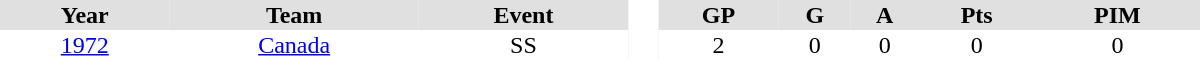<table border="0" cellpadding="1" cellspacing="0" style="text-align:center; width:50em">
<tr ALIGN="center" bgcolor="#e0e0e0">
<th>Year</th>
<th>Team</th>
<th>Event</th>
<th rowspan="99" bgcolor="#ffffff"> </th>
<th>GP</th>
<th>G</th>
<th>A</th>
<th>Pts</th>
<th>PIM</th>
</tr>
<tr>
<td><a href='#'>1972</a></td>
<td><a href='#'>Canada</a></td>
<td>SS</td>
<td>2</td>
<td>0</td>
<td>0</td>
<td>0</td>
<td>0</td>
</tr>
</table>
